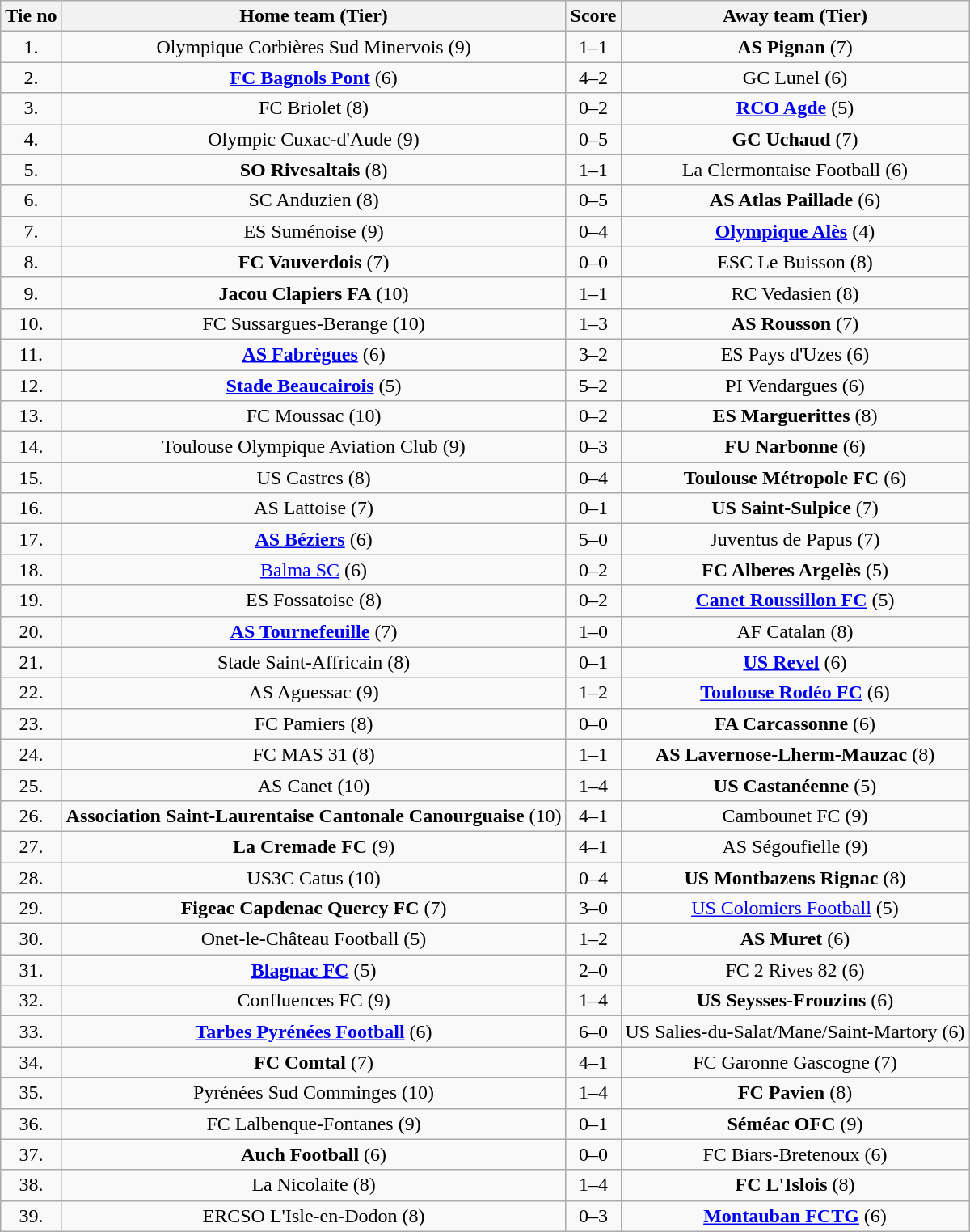<table class="wikitable" style="text-align: center">
<tr>
<th>Tie no</th>
<th>Home team (Tier)</th>
<th>Score</th>
<th>Away team (Tier)</th>
</tr>
<tr>
<td>1.</td>
<td>Olympique Corbières Sud Minervois (9)</td>
<td>1–1 </td>
<td><strong>AS Pignan</strong> (7)</td>
</tr>
<tr>
<td>2.</td>
<td><strong><a href='#'>FC Bagnols Pont</a></strong> (6)</td>
<td>4–2</td>
<td>GC Lunel (6)</td>
</tr>
<tr>
<td>3.</td>
<td>FC Briolet (8)</td>
<td>0–2</td>
<td><strong><a href='#'>RCO Agde</a></strong> (5)</td>
</tr>
<tr>
<td>4.</td>
<td>Olympic Cuxac-d'Aude (9)</td>
<td>0–5</td>
<td><strong>GC Uchaud</strong> (7)</td>
</tr>
<tr>
<td>5.</td>
<td><strong>SO Rivesaltais</strong> (8)</td>
<td>1–1 </td>
<td>La Clermontaise Football (6)</td>
</tr>
<tr>
<td>6.</td>
<td>SC Anduzien (8)</td>
<td>0–5</td>
<td><strong>AS Atlas Paillade</strong> (6)</td>
</tr>
<tr>
<td>7.</td>
<td>ES Suménoise (9)</td>
<td>0–4</td>
<td><strong><a href='#'>Olympique Alès</a></strong> (4)</td>
</tr>
<tr>
<td>8.</td>
<td><strong>FC Vauverdois</strong> (7)</td>
<td>0–0 </td>
<td>ESC Le Buisson (8)</td>
</tr>
<tr>
<td>9.</td>
<td><strong>Jacou Clapiers FA</strong> (10)</td>
<td>1–1 </td>
<td>RC Vedasien (8)</td>
</tr>
<tr>
<td>10.</td>
<td>FC Sussargues-Berange (10)</td>
<td>1–3</td>
<td><strong>AS Rousson</strong> (7)</td>
</tr>
<tr>
<td>11.</td>
<td><strong><a href='#'>AS Fabrègues</a></strong> (6)</td>
<td>3–2</td>
<td>ES Pays d'Uzes (6)</td>
</tr>
<tr>
<td>12.</td>
<td><strong><a href='#'>Stade Beaucairois</a></strong> (5)</td>
<td>5–2</td>
<td>PI Vendargues (6)</td>
</tr>
<tr>
<td>13.</td>
<td>FC Moussac (10)</td>
<td>0–2</td>
<td><strong>ES Marguerittes</strong> (8)</td>
</tr>
<tr>
<td>14.</td>
<td>Toulouse Olympique Aviation Club (9)</td>
<td>0–3</td>
<td><strong>FU Narbonne</strong> (6)</td>
</tr>
<tr>
<td>15.</td>
<td>US Castres (8)</td>
<td>0–4</td>
<td><strong>Toulouse Métropole FC</strong> (6)</td>
</tr>
<tr>
<td>16.</td>
<td>AS Lattoise (7)</td>
<td>0–1</td>
<td><strong>US Saint-Sulpice</strong> (7)</td>
</tr>
<tr>
<td>17.</td>
<td><strong><a href='#'>AS Béziers</a></strong> (6)</td>
<td>5–0</td>
<td>Juventus de Papus (7)</td>
</tr>
<tr>
<td>18.</td>
<td><a href='#'>Balma SC</a> (6)</td>
<td>0–2</td>
<td><strong>FC Alberes Argelès</strong> (5)</td>
</tr>
<tr>
<td>19.</td>
<td>ES Fossatoise (8)</td>
<td>0–2</td>
<td><strong><a href='#'>Canet Roussillon FC</a></strong> (5)</td>
</tr>
<tr>
<td>20.</td>
<td><strong><a href='#'>AS Tournefeuille</a></strong> (7)</td>
<td>1–0</td>
<td>AF Catalan (8)</td>
</tr>
<tr>
<td>21.</td>
<td>Stade Saint-Affricain (8)</td>
<td>0–1</td>
<td><strong><a href='#'>US Revel</a></strong> (6)</td>
</tr>
<tr>
<td>22.</td>
<td>AS Aguessac (9)</td>
<td>1–2</td>
<td><strong><a href='#'>Toulouse Rodéo FC</a></strong> (6)</td>
</tr>
<tr>
<td>23.</td>
<td>FC Pamiers (8)</td>
<td>0–0 </td>
<td><strong>FA Carcassonne</strong> (6)</td>
</tr>
<tr>
<td>24.</td>
<td>FC MAS 31 (8)</td>
<td>1–1 </td>
<td><strong>AS Lavernose-Lherm-Mauzac</strong> (8)</td>
</tr>
<tr>
<td>25.</td>
<td>AS Canet (10)</td>
<td>1–4</td>
<td><strong>US Castanéenne</strong> (5)</td>
</tr>
<tr>
<td>26.</td>
<td><strong>Association Saint-Laurentaise Cantonale Canourguaise</strong> (10)</td>
<td>4–1</td>
<td>Cambounet FC (9)</td>
</tr>
<tr>
<td>27.</td>
<td><strong>La Cremade FC</strong> (9)</td>
<td>4–1</td>
<td>AS Ségoufielle (9)</td>
</tr>
<tr>
<td>28.</td>
<td>US3C Catus (10)</td>
<td>0–4</td>
<td><strong>US Montbazens Rignac</strong> (8)</td>
</tr>
<tr>
<td>29.</td>
<td><strong>Figeac Capdenac Quercy FC</strong> (7)</td>
<td>3–0</td>
<td><a href='#'>US Colomiers Football</a> (5)</td>
</tr>
<tr>
<td>30.</td>
<td>Onet-le-Château Football (5)</td>
<td>1–2</td>
<td><strong>AS Muret</strong> (6)</td>
</tr>
<tr>
<td>31.</td>
<td><strong><a href='#'>Blagnac FC</a></strong> (5)</td>
<td>2–0</td>
<td>FC 2 Rives 82 (6)</td>
</tr>
<tr>
<td>32.</td>
<td>Confluences FC (9)</td>
<td>1–4</td>
<td><strong>US Seysses-Frouzins</strong> (6)</td>
</tr>
<tr>
<td>33.</td>
<td><strong><a href='#'>Tarbes Pyrénées Football</a></strong> (6)</td>
<td>6–0</td>
<td>US Salies-du-Salat/Mane/Saint-Martory (6)</td>
</tr>
<tr>
<td>34.</td>
<td><strong>FC Comtal</strong> (7)</td>
<td>4–1</td>
<td>FC Garonne Gascogne (7)</td>
</tr>
<tr>
<td>35.</td>
<td>Pyrénées Sud Comminges (10)</td>
<td>1–4</td>
<td><strong>FC Pavien</strong> (8)</td>
</tr>
<tr>
<td>36.</td>
<td>FC Lalbenque-Fontanes (9)</td>
<td>0–1</td>
<td><strong>Séméac OFC</strong> (9)</td>
</tr>
<tr>
<td>37.</td>
<td><strong>Auch Football</strong> (6)</td>
<td>0–0 </td>
<td>FC Biars-Bretenoux (6)</td>
</tr>
<tr>
<td>38.</td>
<td>La Nicolaite (8)</td>
<td>1–4</td>
<td><strong>FC L'Islois</strong> (8)</td>
</tr>
<tr>
<td>39.</td>
<td>ERCSO L'Isle-en-Dodon (8)</td>
<td>0–3</td>
<td><strong><a href='#'>Montauban FCTG</a></strong> (6)</td>
</tr>
</table>
